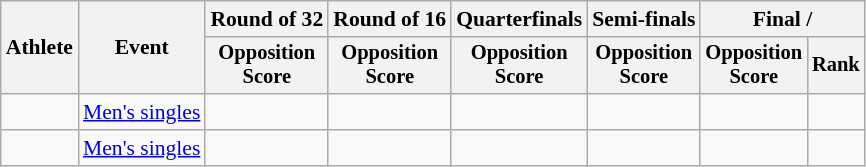<table class="wikitable" style="font-size:90%">
<tr>
<th rowspan=2>Athlete</th>
<th rowspan=2>Event</th>
<th>Round of 32</th>
<th>Round of 16</th>
<th>Quarterfinals</th>
<th>Semi-finals</th>
<th colspan=2>Final / </th>
</tr>
<tr style="font-size:95%">
<th>Opposition<br>Score</th>
<th>Opposition<br>Score</th>
<th>Opposition<br>Score</th>
<th>Opposition<br>Score</th>
<th>Opposition<br>Score</th>
<th>Rank</th>
</tr>
<tr align=center>
<td align=left></td>
<td align=left><a href='#'>Men's singles</a></td>
<td></td>
<td></td>
<td></td>
<td></td>
<td></td>
<td></td>
</tr>
<tr align=center>
<td align=left></td>
<td align=left><a href='#'>Men's singles</a></td>
<td></td>
<td></td>
<td></td>
<td></td>
<td></td>
<td></td>
</tr>
</table>
